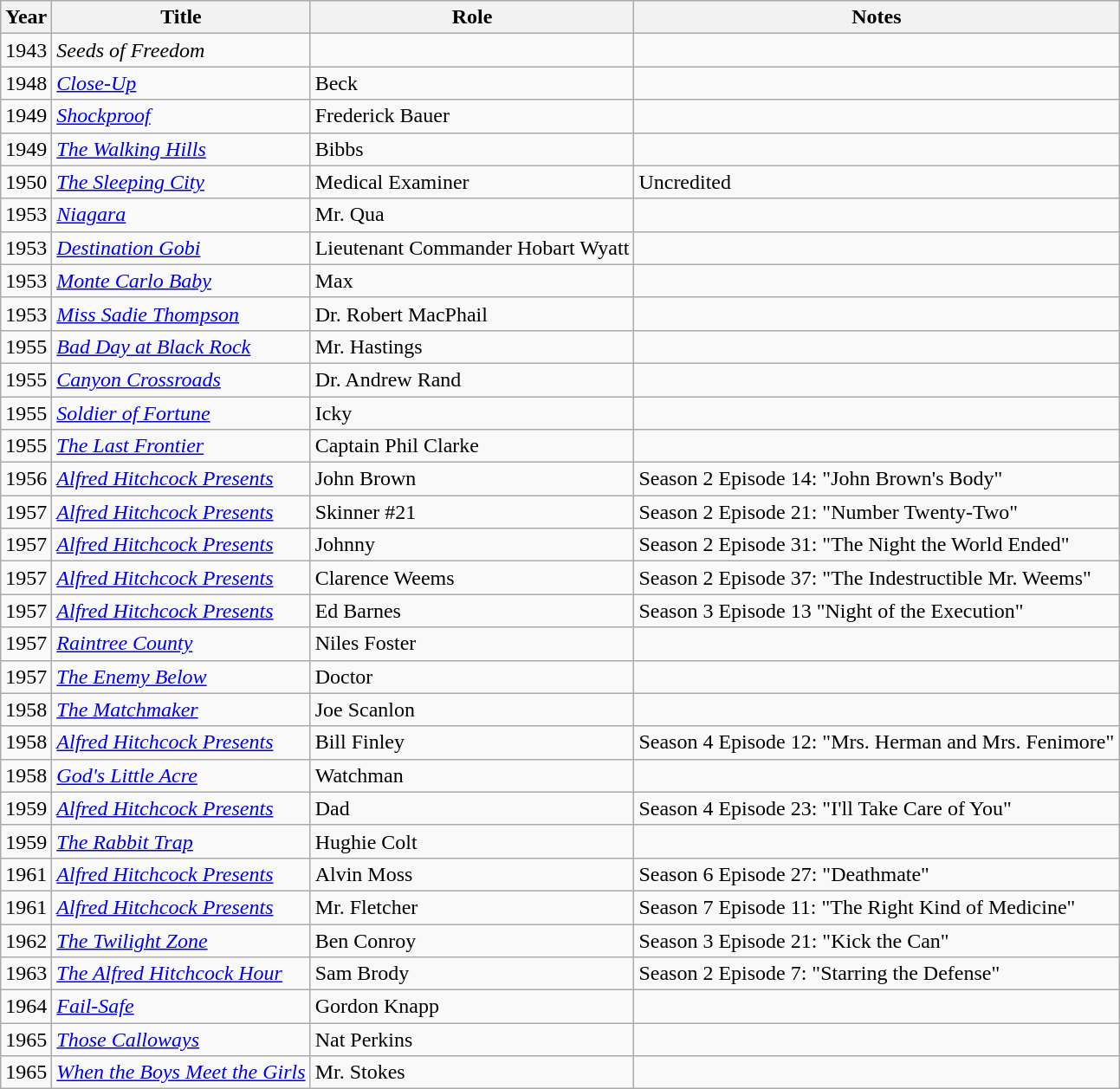<table class="wikitable">
<tr>
<th>Year</th>
<th>Title</th>
<th>Role</th>
<th>Notes</th>
</tr>
<tr>
<td>1943</td>
<td><em>Seeds of Freedom</em></td>
<td></td>
<td></td>
</tr>
<tr>
<td>1948</td>
<td><em><a href='#'>Close-Up</a></em></td>
<td>Beck</td>
<td></td>
</tr>
<tr>
<td>1949</td>
<td><em><a href='#'>Shockproof</a></em></td>
<td>Frederick Bauer</td>
<td></td>
</tr>
<tr>
<td>1949</td>
<td><em><a href='#'>The Walking Hills</a></em></td>
<td>Bibbs</td>
<td></td>
</tr>
<tr>
<td>1950</td>
<td><em><a href='#'>The Sleeping City</a></em></td>
<td>Medical Examiner</td>
<td>Uncredited</td>
</tr>
<tr>
<td>1953</td>
<td><em><a href='#'>Niagara</a></em></td>
<td>Mr. Qua</td>
<td></td>
</tr>
<tr>
<td>1953</td>
<td><em><a href='#'>Destination Gobi</a></em></td>
<td>Lieutenant Commander Hobart Wyatt</td>
<td></td>
</tr>
<tr>
<td>1953</td>
<td><em><a href='#'>Monte Carlo Baby</a></em></td>
<td>Max</td>
<td></td>
</tr>
<tr>
<td>1953</td>
<td><em><a href='#'>Miss Sadie Thompson</a></em></td>
<td>Dr. Robert MacPhail</td>
<td></td>
</tr>
<tr>
<td>1955</td>
<td><em><a href='#'>Bad Day at Black Rock</a></em></td>
<td>Mr. Hastings</td>
<td></td>
</tr>
<tr>
<td>1955</td>
<td><em><a href='#'>Canyon Crossroads</a></em></td>
<td>Dr. Andrew Rand</td>
<td></td>
</tr>
<tr>
<td>1955</td>
<td><em><a href='#'>Soldier of Fortune</a></em></td>
<td>Icky</td>
<td></td>
</tr>
<tr>
<td>1955</td>
<td><em><a href='#'>The Last Frontier</a></em></td>
<td>Captain Phil Clarke</td>
<td></td>
</tr>
<tr>
<td>1956</td>
<td><em><a href='#'>Alfred Hitchcock Presents</a></em></td>
<td>John Brown</td>
<td>Season 2 Episode 14: "John Brown's Body"</td>
</tr>
<tr>
<td>1957</td>
<td><em><a href='#'>Alfred Hitchcock Presents</a></em></td>
<td>Skinner #21</td>
<td>Season 2 Episode 21: "Number Twenty-Two"</td>
</tr>
<tr>
<td>1957</td>
<td><em><a href='#'>Alfred Hitchcock Presents</a></em></td>
<td>Johnny</td>
<td>Season 2 Episode 31: "The Night the World Ended"</td>
</tr>
<tr>
<td>1957</td>
<td><em><a href='#'>Alfred Hitchcock Presents</a></em></td>
<td>Clarence Weems</td>
<td>Season 2 Episode 37: "The Indestructible Mr. Weems"</td>
</tr>
<tr>
<td>1957</td>
<td><em><a href='#'>Alfred Hitchcock Presents</a></em></td>
<td>Ed Barnes</td>
<td>Season 3 Episode 13 "Night of the Execution"</td>
</tr>
<tr>
<td>1957</td>
<td><em><a href='#'>Raintree County</a></em></td>
<td>Niles Foster</td>
<td></td>
</tr>
<tr>
<td>1957</td>
<td><em><a href='#'>The Enemy Below</a></em></td>
<td>Doctor</td>
<td></td>
</tr>
<tr>
<td>1958</td>
<td><em><a href='#'>The Matchmaker</a></em></td>
<td>Joe Scanlon</td>
<td></td>
</tr>
<tr>
<td>1958</td>
<td><em><a href='#'>Alfred Hitchcock Presents</a></em></td>
<td>Bill Finley</td>
<td>Season 4 Episode 12: "Mrs. Herman and Mrs. Fenimore"</td>
</tr>
<tr>
<td>1958</td>
<td><em><a href='#'>God's Little Acre</a></em></td>
<td>Watchman</td>
<td></td>
</tr>
<tr>
<td>1959</td>
<td><em><a href='#'>Alfred Hitchcock Presents</a></em></td>
<td>Dad</td>
<td>Season 4 Episode 23: "I'll Take Care of You"</td>
</tr>
<tr>
<td>1959</td>
<td><em><a href='#'>The Rabbit Trap</a></em></td>
<td>Hughie Colt</td>
<td></td>
</tr>
<tr>
<td>1961</td>
<td><em><a href='#'>Alfred Hitchcock Presents</a></em></td>
<td>Alvin Moss</td>
<td>Season 6 Episode 27: "Deathmate"</td>
</tr>
<tr>
<td>1961</td>
<td><em><a href='#'>Alfred Hitchcock Presents</a></em></td>
<td>Mr. Fletcher</td>
<td>Season 7 Episode 11: "The Right Kind of Medicine"</td>
</tr>
<tr>
<td>1962</td>
<td><em><a href='#'>The Twilight Zone</a></em></td>
<td>Ben Conroy</td>
<td>Season 3 Episode 21: "Kick the Can"</td>
</tr>
<tr>
<td>1963</td>
<td><em><a href='#'>The Alfred Hitchcock Hour</a></em></td>
<td>Sam Brody</td>
<td>Season 2 Episode 7: "Starring the Defense"</td>
</tr>
<tr>
<td>1964</td>
<td><em><a href='#'>Fail-Safe</a></em></td>
<td>Gordon Knapp</td>
<td></td>
</tr>
<tr>
<td>1965</td>
<td><em><a href='#'>Those Calloways</a></em></td>
<td>Nat Perkins</td>
<td></td>
</tr>
<tr>
<td>1965</td>
<td><em><a href='#'>When the Boys Meet the Girls</a></em></td>
<td>Mr. Stokes</td>
<td></td>
</tr>
</table>
